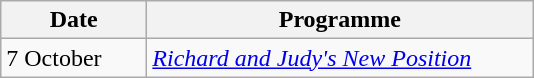<table class="wikitable">
<tr>
<th width=90>Date</th>
<th width=250>Programme</th>
</tr>
<tr>
<td>7 October</td>
<td><em><a href='#'>Richard and Judy's New Position</a></em></td>
</tr>
</table>
